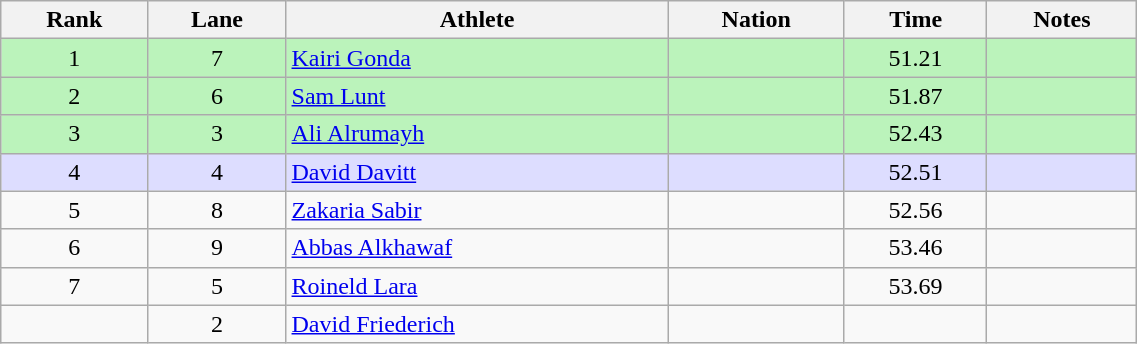<table class="wikitable sortable" style="text-align:center;width: 60%;">
<tr>
<th scope="col">Rank</th>
<th scope="col">Lane</th>
<th scope="col">Athlete</th>
<th scope="col">Nation</th>
<th scope="col">Time</th>
<th scope="col">Notes</th>
</tr>
<tr bgcolor=bbf3bb>
<td>1</td>
<td>7</td>
<td align=left><a href='#'>Kairi Gonda</a></td>
<td align=left></td>
<td>51.21</td>
<td></td>
</tr>
<tr bgcolor=bbf3bb>
<td>2</td>
<td>6</td>
<td align=left><a href='#'>Sam Lunt</a></td>
<td align=left></td>
<td>51.87</td>
<td></td>
</tr>
<tr bgcolor=bbf3bb>
<td>3</td>
<td>3</td>
<td align=left><a href='#'>Ali Alrumayh</a></td>
<td align=left></td>
<td>52.43</td>
<td></td>
</tr>
<tr bgcolor=ddddff>
<td>4</td>
<td>4</td>
<td align=left><a href='#'>David Davitt</a></td>
<td align=left></td>
<td>52.51</td>
<td></td>
</tr>
<tr>
<td>5</td>
<td>8</td>
<td align=left><a href='#'>Zakaria Sabir</a></td>
<td align=left></td>
<td>52.56</td>
<td></td>
</tr>
<tr>
<td>6</td>
<td>9</td>
<td align=left><a href='#'>Abbas Alkhawaf</a></td>
<td align=left></td>
<td>53.46</td>
<td></td>
</tr>
<tr>
<td>7</td>
<td>5</td>
<td align=left><a href='#'>Roineld Lara</a></td>
<td align=left></td>
<td>53.69</td>
<td></td>
</tr>
<tr>
<td></td>
<td>2</td>
<td align=left><a href='#'>David Friederich</a></td>
<td align=left></td>
<td></td>
<td></td>
</tr>
</table>
